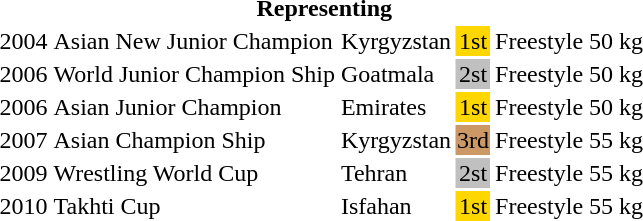<table>
<tr>
<th colspan="6">Representing </th>
</tr>
<tr>
<td>2004</td>
<td 2004 Asian New Junior Champion>Asian New Junior Champion</td>
<td>Kyrgyzstan</td>
<td align="center" bgcolor="gold">1st</td>
<td Wrestling at the 2004 Asian New Junior Champion>Freestyle 50 kg</td>
<td></td>
</tr>
<tr>
<td>2006</td>
<td 2006 World Junior Champion Ship>World Junior Champion Ship</td>
<td>Goatmala</td>
<td align="center" bgcolor="silver">2st</td>
<td Wrestling at the 2006 Asian Junior Champion Ship>Freestyle 50 kg</td>
<td></td>
</tr>
<tr>
<td>2006</td>
<td 2006 Asian Junior Champion>Asian Junior Champion</td>
<td>Emirates</td>
<td align="center" bgcolor="gold">1st</td>
<td Wrestling at the 2006 Asian Junior Champion>Freestyle 50 kg</td>
<td></td>
</tr>
<tr>
<td>2007</td>
<td 2007 Asian Champion Ship>Asian Champion Ship</td>
<td>Kyrgyzstan</td>
<td align="center" bgcolor="cc9966">3rd</td>
<td Wrestling at the 2007 Asian Champion Ship>Freestyle 55 kg</td>
<td></td>
</tr>
<tr>
<td>2009</td>
<td 2009 Wrestling World Cup>Wrestling World Cup</td>
<td>Tehran</td>
<td align="center" bgcolor="silver">2st</td>
<td Wrestling at the 2009 Wrestling World Cup>Freestyle 55 kg</td>
<td></td>
</tr>
<tr>
<td>2010</td>
<td 2010 Takhti Cup>Takhti Cup</td>
<td>Isfahan</td>
<td align="center" bgcolor="gold">1st</td>
<td Wrestling at the 2010 Takhti Cup>Freestyle 55 kg</td>
<td></td>
</tr>
</table>
